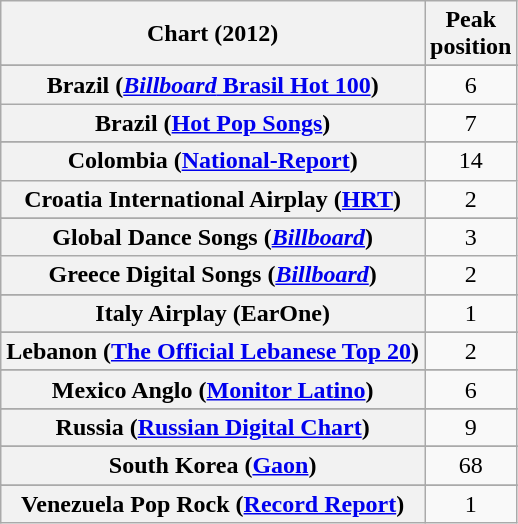<table class="wikitable sortable plainrowheaders" style="text-align:center">
<tr>
<th scope="col">Chart (2012)</th>
<th scope="col">Peak<br>position</th>
</tr>
<tr>
</tr>
<tr>
</tr>
<tr>
</tr>
<tr>
</tr>
<tr>
<th scope="row">Brazil (<a href='#'><em>Billboard</em> Brasil Hot 100</a>)</th>
<td style="text-align:center;">6</td>
</tr>
<tr>
<th scope="row">Brazil (<a href='#'>Hot Pop Songs</a>)</th>
<td style="text-align:center;">7</td>
</tr>
<tr>
</tr>
<tr>
</tr>
<tr>
</tr>
<tr>
</tr>
<tr>
</tr>
<tr>
<th scope="row">Colombia (<a href='#'>National-Report</a>)</th>
<td style="text-align:center;">14</td>
</tr>
<tr>
<th scope="row">Croatia International Airplay (<a href='#'>HRT</a>)</th>
<td>2</td>
</tr>
<tr>
</tr>
<tr>
</tr>
<tr>
</tr>
<tr>
</tr>
<tr>
</tr>
<tr>
</tr>
<tr>
<th scope="row">Global Dance Songs (<em><a href='#'>Billboard</a></em>)</th>
<td>3</td>
</tr>
<tr>
<th scope="row">Greece Digital Songs (<em><a href='#'>Billboard</a></em>)</th>
<td style="text-align:center;">2</td>
</tr>
<tr>
</tr>
<tr>
</tr>
<tr>
</tr>
<tr>
</tr>
<tr>
</tr>
<tr>
<th scope="row">Italy Airplay (EarOne)</th>
<td>1</td>
</tr>
<tr>
</tr>
<tr>
<th scope="row">Lebanon (<a href='#'>The Official Lebanese Top 20</a>)</th>
<td style="text-align:center;">2</td>
</tr>
<tr>
</tr>
<tr>
<th scope="row">Mexico Anglo (<a href='#'>Monitor Latino</a>)</th>
<td style="text-align:center;">6</td>
</tr>
<tr>
</tr>
<tr>
</tr>
<tr>
</tr>
<tr>
</tr>
<tr>
<th scope="row">Russia (<a href='#'>Russian Digital Chart</a>)</th>
<td style="text-align:center;">9</td>
</tr>
<tr>
</tr>
<tr>
</tr>
<tr>
</tr>
<tr>
<th scope="row">South Korea (<a href='#'>Gaon</a>)</th>
<td style="text-align:center;">68</td>
</tr>
<tr>
</tr>
<tr>
</tr>
<tr>
</tr>
<tr>
</tr>
<tr>
</tr>
<tr>
</tr>
<tr>
</tr>
<tr>
</tr>
<tr>
</tr>
<tr>
</tr>
<tr>
</tr>
<tr>
</tr>
<tr>
<th scope="row">Venezuela Pop Rock (<a href='#'>Record Report</a>)</th>
<td style="text-align:center;">1</td>
</tr>
</table>
